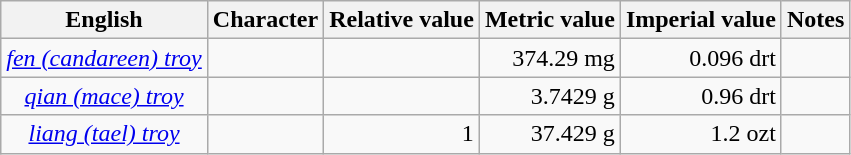<table class="wikitable">
<tr>
<th>English</th>
<th>Character</th>
<th>Relative value</th>
<th>Metric value</th>
<th>Imperial value</th>
<th>Notes</th>
</tr>
<tr>
<td align=center><em><a href='#'>fen (candareen) troy</a></em></td>
<td align=right></td>
<td align=right></td>
<td align=right>374.29 mg</td>
<td align=right>0.096 drt</td>
<td align=left></td>
</tr>
<tr>
<td align=center><em><a href='#'>qian (mace) troy</a></em></td>
<td align=right></td>
<td align=right></td>
<td align=right>3.7429 g</td>
<td align=right>0.96 drt</td>
<td align=left></td>
</tr>
<tr>
<td align=center><em><a href='#'>liang (tael) troy</a></em></td>
<td align=right></td>
<td align=right>1</td>
<td align=right>37.429 g</td>
<td align=right>1.2 ozt</td>
<td align=left></td>
</tr>
</table>
